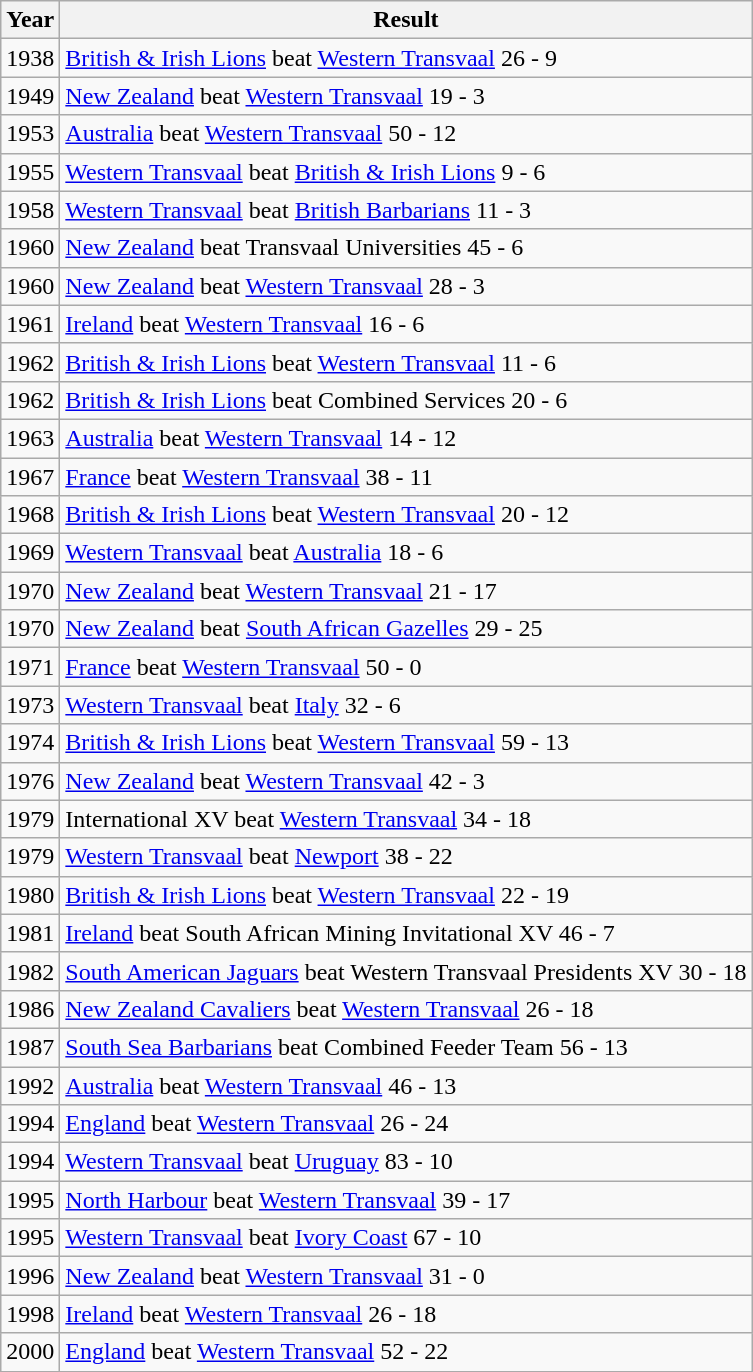<table class=wikitable>
<tr>
<th>Year</th>
<th>Result</th>
</tr>
<tr>
<td>1938</td>
<td><a href='#'>British & Irish Lions</a> beat <a href='#'>Western Transvaal</a> 26  -  9</td>
</tr>
<tr>
<td>1949</td>
<td><a href='#'>New Zealand</a> beat <a href='#'>Western Transvaal</a> 19  -  3</td>
</tr>
<tr>
<td>1953</td>
<td><a href='#'>Australia</a> beat <a href='#'>Western Transvaal</a> 50  -  12</td>
</tr>
<tr>
<td>1955</td>
<td><a href='#'>Western Transvaal</a> beat <a href='#'>British & Irish Lions</a> 9  -  6</td>
</tr>
<tr>
<td>1958</td>
<td><a href='#'>Western Transvaal</a> beat <a href='#'>British Barbarians</a> 11  -  3</td>
</tr>
<tr>
<td>1960</td>
<td><a href='#'>New Zealand</a> beat Transvaal Universities 45  -  6</td>
</tr>
<tr>
<td>1960</td>
<td><a href='#'>New Zealand</a> beat <a href='#'>Western Transvaal</a> 28  -  3</td>
</tr>
<tr>
<td>1961</td>
<td><a href='#'>Ireland</a> beat <a href='#'>Western Transvaal</a> 16  -  6</td>
</tr>
<tr>
<td>1962</td>
<td><a href='#'>British & Irish Lions</a> beat <a href='#'>Western Transvaal</a> 11  -  6</td>
</tr>
<tr>
<td>1962</td>
<td><a href='#'>British & Irish Lions</a> beat Combined Services 20  -  6</td>
</tr>
<tr>
<td>1963</td>
<td><a href='#'>Australia</a> beat <a href='#'>Western Transvaal</a> 14  -  12</td>
</tr>
<tr>
<td>1967</td>
<td><a href='#'>France</a> beat <a href='#'>Western Transvaal</a> 38  -  11</td>
</tr>
<tr>
<td>1968</td>
<td><a href='#'>British & Irish Lions</a> beat <a href='#'>Western Transvaal</a> 20  - 12</td>
</tr>
<tr>
<td>1969</td>
<td><a href='#'>Western Transvaal</a> beat <a href='#'>Australia</a> 18  -  6</td>
</tr>
<tr>
<td>1970</td>
<td><a href='#'>New Zealand</a> beat <a href='#'>Western Transvaal</a> 21  -  17</td>
</tr>
<tr>
<td>1970</td>
<td><a href='#'>New Zealand</a> beat <a href='#'>South African Gazelles</a> 29  -  25</td>
</tr>
<tr>
<td>1971</td>
<td><a href='#'>France</a> beat <a href='#'>Western Transvaal</a> 50  -  0</td>
</tr>
<tr>
<td>1973</td>
<td><a href='#'>Western Transvaal</a> beat <a href='#'>Italy</a> 32  -  6</td>
</tr>
<tr>
<td>1974</td>
<td><a href='#'>British & Irish Lions</a> beat <a href='#'>Western Transvaal</a> 59  -  13</td>
</tr>
<tr>
<td>1976</td>
<td><a href='#'>New Zealand</a> beat <a href='#'>Western Transvaal</a> 42  -  3</td>
</tr>
<tr>
<td>1979</td>
<td>International XV beat <a href='#'>Western Transvaal</a> 34  -  18</td>
</tr>
<tr>
<td>1979</td>
<td><a href='#'>Western Transvaal</a> beat <a href='#'>Newport</a> 38  -  22</td>
</tr>
<tr>
<td>1980</td>
<td><a href='#'>British & Irish Lions</a> beat <a href='#'>Western Transvaal</a> 22  -  19</td>
</tr>
<tr>
<td>1981</td>
<td><a href='#'>Ireland</a> beat South African Mining Invitational XV 46  -  7</td>
</tr>
<tr>
<td>1982</td>
<td><a href='#'>South American Jaguars</a> beat Western Transvaal Presidents XV 30  -  18</td>
</tr>
<tr>
<td>1986</td>
<td><a href='#'>New Zealand Cavaliers</a> beat <a href='#'>Western Transvaal</a> 26  -  18</td>
</tr>
<tr>
<td>1987</td>
<td><a href='#'>South Sea Barbarians</a> beat Combined Feeder Team 56  -  13</td>
</tr>
<tr>
<td>1992</td>
<td><a href='#'>Australia</a> beat <a href='#'>Western Transvaal</a> 46  -  13</td>
</tr>
<tr>
<td>1994</td>
<td><a href='#'>England</a> beat <a href='#'>Western Transvaal</a> 26  -  24</td>
</tr>
<tr>
<td>1994</td>
<td><a href='#'>Western Transvaal</a> beat <a href='#'>Uruguay</a> 83  -  10</td>
</tr>
<tr>
<td>1995</td>
<td><a href='#'>North Harbour</a> beat <a href='#'>Western Transvaal</a> 39  -  17</td>
</tr>
<tr>
<td>1995</td>
<td><a href='#'>Western Transvaal</a> beat <a href='#'>Ivory Coast</a> 67  -  10</td>
</tr>
<tr>
<td>1996</td>
<td><a href='#'>New Zealand</a> beat <a href='#'>Western Transvaal</a> 31  -  0</td>
</tr>
<tr>
<td>1998</td>
<td><a href='#'>Ireland</a> beat <a href='#'>Western Transvaal</a> 26  -  18</td>
</tr>
<tr>
<td>2000</td>
<td><a href='#'>England</a> beat <a href='#'>Western Transvaal</a> 52  -  22</td>
</tr>
</table>
